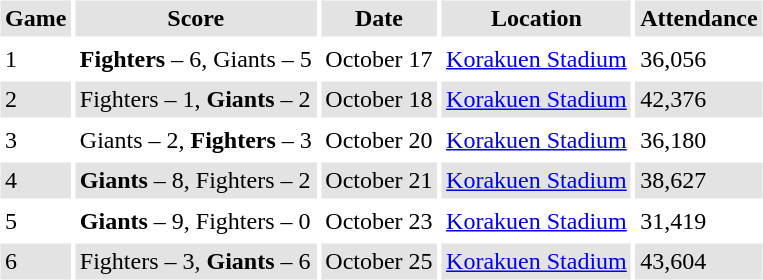<table border="0" cellspacing="3" cellpadding="3">
<tr style="background: #e3e3e3;">
<th>Game</th>
<th>Score</th>
<th>Date</th>
<th>Location</th>
<th>Attendance</th>
</tr>
<tr>
<td>1</td>
<td><strong>Fighters</strong> – 6, Giants – 5</td>
<td>October 17</td>
<td><a href='#'>Korakuen Stadium</a></td>
<td>36,056</td>
</tr>
<tr style="background: #e3e3e3;">
<td>2</td>
<td>Fighters – 1, <strong>Giants</strong> – 2</td>
<td>October 18</td>
<td><a href='#'>Korakuen Stadium</a></td>
<td>42,376</td>
</tr>
<tr>
<td>3</td>
<td>Giants – 2, <strong>Fighters</strong> – 3</td>
<td>October 20</td>
<td><a href='#'>Korakuen Stadium</a></td>
<td>36,180</td>
</tr>
<tr style="background: #e3e3e3;">
<td>4</td>
<td><strong>Giants</strong> – 8, Fighters – 2</td>
<td>October 21</td>
<td><a href='#'>Korakuen Stadium</a></td>
<td>38,627</td>
</tr>
<tr>
<td>5</td>
<td><strong>Giants</strong> – 9, Fighters – 0</td>
<td>October 23</td>
<td><a href='#'>Korakuen Stadium</a></td>
<td>31,419</td>
</tr>
<tr style="background: #e3e3e3;">
<td>6</td>
<td>Fighters – 3, <strong>Giants</strong> – 6</td>
<td>October 25</td>
<td><a href='#'>Korakuen Stadium</a></td>
<td>43,604</td>
</tr>
</table>
